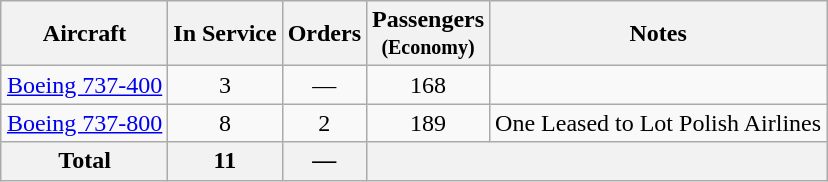<table class="wikitable" style="margin:1em auto; border-collapse:collapse">
<tr>
<th>Aircraft</th>
<th>In Service</th>
<th>Orders</th>
<th>Passengers <br><small>(Economy)</small></th>
<th>Notes</th>
</tr>
<tr>
<td><a href='#'>Boeing 737-400</a></td>
<td align="center">3</td>
<td align="center">—</td>
<td align="center">168</td>
<td></td>
</tr>
<tr>
<td><a href='#'>Boeing 737-800</a></td>
<td align="center">8</td>
<td align="center">2</td>
<td align="center">189</td>
<td>One Leased to Lot Polish Airlines</td>
</tr>
<tr>
<th>Total</th>
<th>11</th>
<th>—</th>
<th colspan="2"></th>
</tr>
</table>
